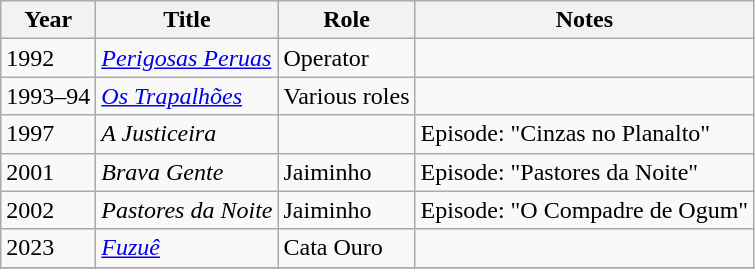<table class="wikitable">
<tr>
<th>Year</th>
<th>Title</th>
<th>Role</th>
<th>Notes</th>
</tr>
<tr>
<td>1992</td>
<td><em><a href='#'>Perigosas Peruas</a></em></td>
<td>Operator</td>
<td></td>
</tr>
<tr>
<td>1993–94</td>
<td><em><a href='#'>Os Trapalhões</a></em></td>
<td>Various roles</td>
<td></td>
</tr>
<tr>
<td>1997</td>
<td><em>A Justiceira</em></td>
<td></td>
<td>Episode: "Cinzas no Planalto"</td>
</tr>
<tr>
<td>2001</td>
<td><em>Brava Gente</em></td>
<td>Jaiminho</td>
<td>Episode: "Pastores da Noite"</td>
</tr>
<tr>
<td>2002</td>
<td><em>Pastores da Noite</em></td>
<td>Jaiminho</td>
<td>Episode: "O Compadre de Ogum"</td>
</tr>
<tr>
<td>2023</td>
<td><em><a href='#'>Fuzuê</a></em></td>
<td>Cata Ouro</td>
<td></td>
</tr>
<tr>
</tr>
</table>
